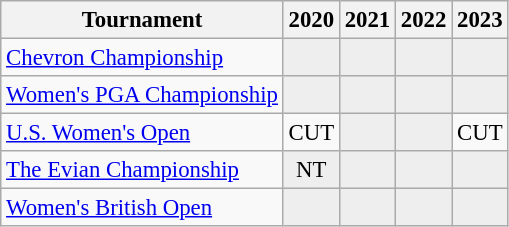<table class="wikitable" style="font-size:95%;text-align:center;">
<tr>
<th>Tournament</th>
<th>2020</th>
<th>2021</th>
<th>2022</th>
<th>2023</th>
</tr>
<tr>
<td align=left><a href='#'>Chevron Championship</a></td>
<td style="background:#eeeeee;"></td>
<td style="background:#eeeeee;"></td>
<td style="background:#eeeeee;"></td>
<td style="background:#eeeeee;"></td>
</tr>
<tr>
<td align=left><a href='#'>Women's PGA Championship</a></td>
<td style="background:#eeeeee;"></td>
<td style="background:#eeeeee;"></td>
<td style="background:#eeeeee;"></td>
<td style="background:#eeeeee;"></td>
</tr>
<tr>
<td align=left><a href='#'>U.S. Women's Open</a></td>
<td>CUT</td>
<td style="background:#eeeeee;"></td>
<td style="background:#eeeeee;"></td>
<td>CUT</td>
</tr>
<tr>
<td align=left><a href='#'>The Evian Championship</a></td>
<td style="background:#eeeeee;">NT</td>
<td style="background:#eeeeee;"></td>
<td style="background:#eeeeee;"></td>
<td style="background:#eeeeee;"></td>
</tr>
<tr>
<td align=left><a href='#'>Women's British Open</a></td>
<td style="background:#eeeeee;"></td>
<td style="background:#eeeeee;"></td>
<td style="background:#eeeeee;"></td>
<td style="background:#eeeeee;"></td>
</tr>
</table>
